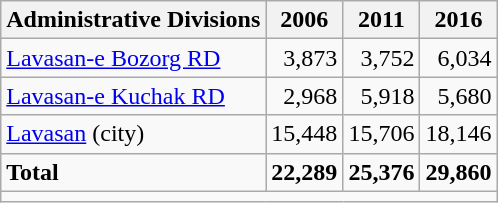<table class="wikitable">
<tr>
<th>Administrative Divisions</th>
<th>2006</th>
<th>2011</th>
<th>2016</th>
</tr>
<tr>
<td><a href='#'>Lavasan-e Bozorg RD</a></td>
<td style="text-align: right;">3,873</td>
<td style="text-align: right;">3,752</td>
<td style="text-align: right;">6,034</td>
</tr>
<tr>
<td><a href='#'>Lavasan-e Kuchak RD</a></td>
<td style="text-align: right;">2,968</td>
<td style="text-align: right;">5,918</td>
<td style="text-align: right;">5,680</td>
</tr>
<tr>
<td><a href='#'>Lavasan</a> (city)</td>
<td style="text-align: right;">15,448</td>
<td style="text-align: right;">15,706</td>
<td style="text-align: right;">18,146</td>
</tr>
<tr>
<td><strong>Total</strong></td>
<td style="text-align: right;"><strong>22,289</strong></td>
<td style="text-align: right;"><strong>25,376</strong></td>
<td style="text-align: right;"><strong>29,860</strong></td>
</tr>
<tr>
<td colspan=4></td>
</tr>
</table>
